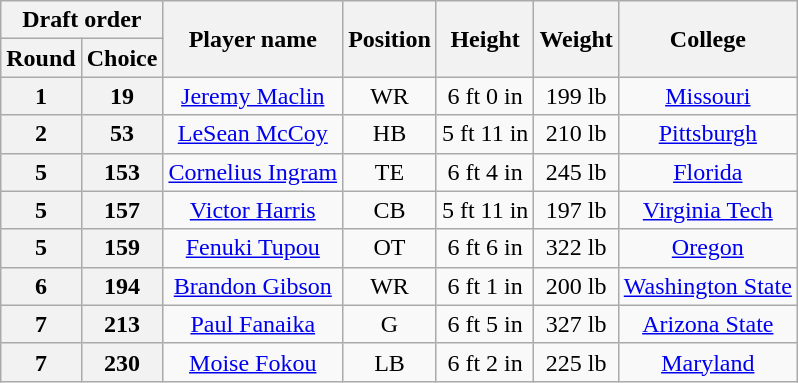<table class="wikitable">
<tr>
<th colspan="2">Draft order</th>
<th rowspan="2">Player name</th>
<th rowspan="2">Position</th>
<th rowspan="2">Height</th>
<th rowspan="2">Weight</th>
<th rowspan="2">College</th>
</tr>
<tr>
<th>Round</th>
<th>Choice</th>
</tr>
<tr>
<th style="text-align:center;">1</th>
<th style="text-align:center;">19</th>
<td style="text-align:center;"><a href='#'>Jeremy Maclin</a></td>
<td style="text-align:center;">WR</td>
<td style="text-align:center;">6 ft 0 in</td>
<td style="text-align:center;">199 lb</td>
<td style="text-align:center;"><a href='#'>Missouri</a></td>
</tr>
<tr>
<th style="text-align:center;">2</th>
<th style="text-align:center;">53</th>
<td style="text-align:center;"><a href='#'>LeSean McCoy</a></td>
<td style="text-align:center;">HB</td>
<td style="text-align:center;">5 ft 11 in</td>
<td style="text-align:center;">210 lb</td>
<td style="text-align:center;"><a href='#'>Pittsburgh</a></td>
</tr>
<tr>
<th style="text-align:center;">5</th>
<th style="text-align:center;">153</th>
<td style="text-align:center;"><a href='#'>Cornelius Ingram</a></td>
<td style="text-align:center;">TE</td>
<td style="text-align:center;">6 ft 4 in</td>
<td style="text-align:center;">245 lb</td>
<td style="text-align:center;"><a href='#'>Florida</a></td>
</tr>
<tr>
<th style="text-align:center;">5</th>
<th style="text-align:center;">157</th>
<td style="text-align:center;"><a href='#'>Victor Harris</a></td>
<td style="text-align:center;">CB</td>
<td style="text-align:center;">5 ft 11 in</td>
<td style="text-align:center;">197 lb</td>
<td style="text-align:center;"><a href='#'>Virginia Tech</a></td>
</tr>
<tr>
<th style="text-align:center;">5</th>
<th style="text-align:center;">159</th>
<td style="text-align:center;"><a href='#'>Fenuki Tupou</a></td>
<td style="text-align:center;">OT</td>
<td style="text-align:center;">6 ft 6 in</td>
<td style="text-align:center;">322 lb</td>
<td style="text-align:center;"><a href='#'>Oregon</a></td>
</tr>
<tr>
<th style="text-align:center;">6</th>
<th style="text-align:center;">194</th>
<td style="text-align:center;"><a href='#'>Brandon Gibson</a></td>
<td style="text-align:center;">WR</td>
<td style="text-align:center;">6 ft 1 in</td>
<td style="text-align:center;">200 lb</td>
<td style="text-align:center;"><a href='#'>Washington State</a></td>
</tr>
<tr>
<th style="text-align:center;">7</th>
<th style="text-align:center;">213</th>
<td style="text-align:center;"><a href='#'>Paul Fanaika</a></td>
<td style="text-align:center;">G</td>
<td style="text-align:center;">6 ft 5 in</td>
<td style="text-align:center;">327 lb</td>
<td style="text-align:center;"><a href='#'>Arizona State</a></td>
</tr>
<tr>
<th style="text-align:center;">7</th>
<th style="text-align:center;">230</th>
<td style="text-align:center;"><a href='#'>Moise Fokou</a></td>
<td style="text-align:center;">LB</td>
<td style="text-align:center;">6 ft 2 in</td>
<td style="text-align:center;">225 lb</td>
<td style="text-align:center;"><a href='#'>Maryland</a></td>
</tr>
</table>
